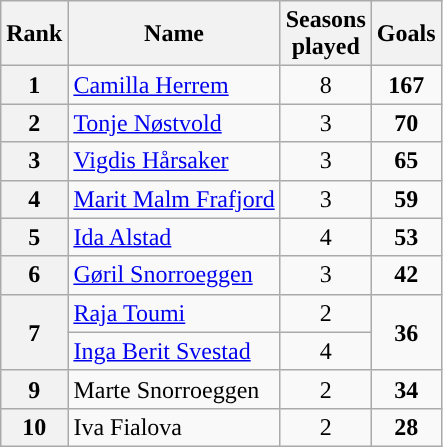<table class="wikitable" style="text-align: center;">
<tr>
<th>Rank</th>
<th class="unsortable">Name</th>
<th>Seasons<br>played</th>
<th>Goals</th>
</tr>
<tr>
<th rowspan="1">1</th>
<td style="text-align: left;"> <a href='#'>Camilla Herrem</a></td>
<td>8</td>
<td><strong>167</strong></td>
</tr>
<tr>
<th rowspan="1">2</th>
<td style="text-align: left;"> <a href='#'>Tonje Nøstvold</a></td>
<td>3</td>
<td><strong>70</strong></td>
</tr>
<tr>
<th rowspan="1">3</th>
<td style="text-align: left;"> <a href='#'>Vigdis Hårsaker</a></td>
<td>3</td>
<td><strong>65</strong></td>
</tr>
<tr>
<th rowspan="1">4</th>
<td style="text-align: left;"> <a href='#'>Marit Malm Frafjord</a></td>
<td>3</td>
<td><strong>59</strong></td>
</tr>
<tr>
<th rowspan="1">5</th>
<td style="text-align: left;"> <a href='#'>Ida Alstad</a></td>
<td>4</td>
<td><strong>53</strong></td>
</tr>
<tr>
<th rowspan="1">6</th>
<td style="text-align: left;"> <a href='#'>Gøril Snorroeggen</a></td>
<td>3</td>
<td><strong>42</strong></td>
</tr>
<tr>
<th rowspan="2">7</th>
<td style="text-align: left;"> <a href='#'>Raja Toumi</a></td>
<td>2</td>
<td rowspan="2"><strong>36</strong></td>
</tr>
<tr>
<td style="text-align: left;"> <a href='#'>Inga Berit Svestad</a></td>
<td>4</td>
</tr>
<tr>
<th rowspan="1">9</th>
<td style="text-align: left;"> Marte Snorroeggen</td>
<td>2</td>
<td><strong>34</strong></td>
</tr>
<tr>
<th rowspan="1">10</th>
<td style="text-align: left;"> Iva Fialova</td>
<td>2</td>
<td><strong>28</strong></td>
</tr>
</table>
